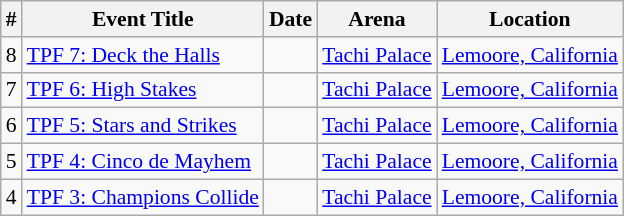<table class="sortable wikitable succession-box" style="font-size:90%;">
<tr>
<th scope="col">#</th>
<th scope="col">Event Title</th>
<th scope="col">Date</th>
<th scope="col">Arena</th>
<th scope="col">Location</th>
</tr>
<tr>
<td align=center>8</td>
<td><a href='#'>TPF 7: Deck the Halls</a></td>
<td></td>
<td><a href='#'>Tachi Palace</a></td>
<td><a href='#'>Lemoore, California</a></td>
</tr>
<tr>
<td align=center>7</td>
<td><a href='#'>TPF 6: High Stakes</a></td>
<td></td>
<td><a href='#'>Tachi Palace</a></td>
<td><a href='#'>Lemoore, California</a></td>
</tr>
<tr>
<td align=center>6</td>
<td><a href='#'>TPF 5: Stars and Strikes</a></td>
<td></td>
<td><a href='#'>Tachi Palace</a></td>
<td><a href='#'>Lemoore, California</a></td>
</tr>
<tr>
<td align=center>5</td>
<td><a href='#'>TPF 4: Cinco de Mayhem</a></td>
<td></td>
<td><a href='#'>Tachi Palace</a></td>
<td><a href='#'>Lemoore, California</a></td>
</tr>
<tr>
<td align=center>4</td>
<td><a href='#'>TPF 3: Champions Collide</a></td>
<td></td>
<td><a href='#'>Tachi Palace</a></td>
<td><a href='#'>Lemoore, California</a></td>
</tr>
</table>
